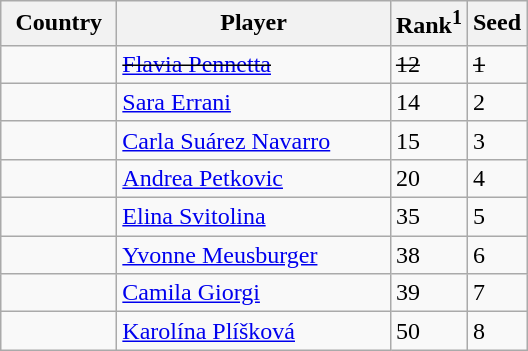<table class="sortable wikitable">
<tr>
<th width="70">Country</th>
<th width="175">Player</th>
<th>Rank<sup>1</sup></th>
<th>Seed</th>
</tr>
<tr>
<td><s></s></td>
<td><s><a href='#'>Flavia Pennetta</a></s></td>
<td><s>12</s></td>
<td><s>1</s></td>
</tr>
<tr>
<td></td>
<td><a href='#'>Sara Errani</a></td>
<td>14</td>
<td>2</td>
</tr>
<tr>
<td></td>
<td><a href='#'>Carla Suárez Navarro</a></td>
<td>15</td>
<td>3</td>
</tr>
<tr>
<td></td>
<td><a href='#'>Andrea Petkovic</a></td>
<td>20</td>
<td>4</td>
</tr>
<tr>
<td></td>
<td><a href='#'>Elina Svitolina</a></td>
<td>35</td>
<td>5</td>
</tr>
<tr>
<td></td>
<td><a href='#'>Yvonne Meusburger</a></td>
<td>38</td>
<td>6</td>
</tr>
<tr>
<td></td>
<td><a href='#'>Camila Giorgi</a></td>
<td>39</td>
<td>7</td>
</tr>
<tr>
<td></td>
<td><a href='#'>Karolína Plíšková</a></td>
<td>50</td>
<td>8</td>
</tr>
</table>
